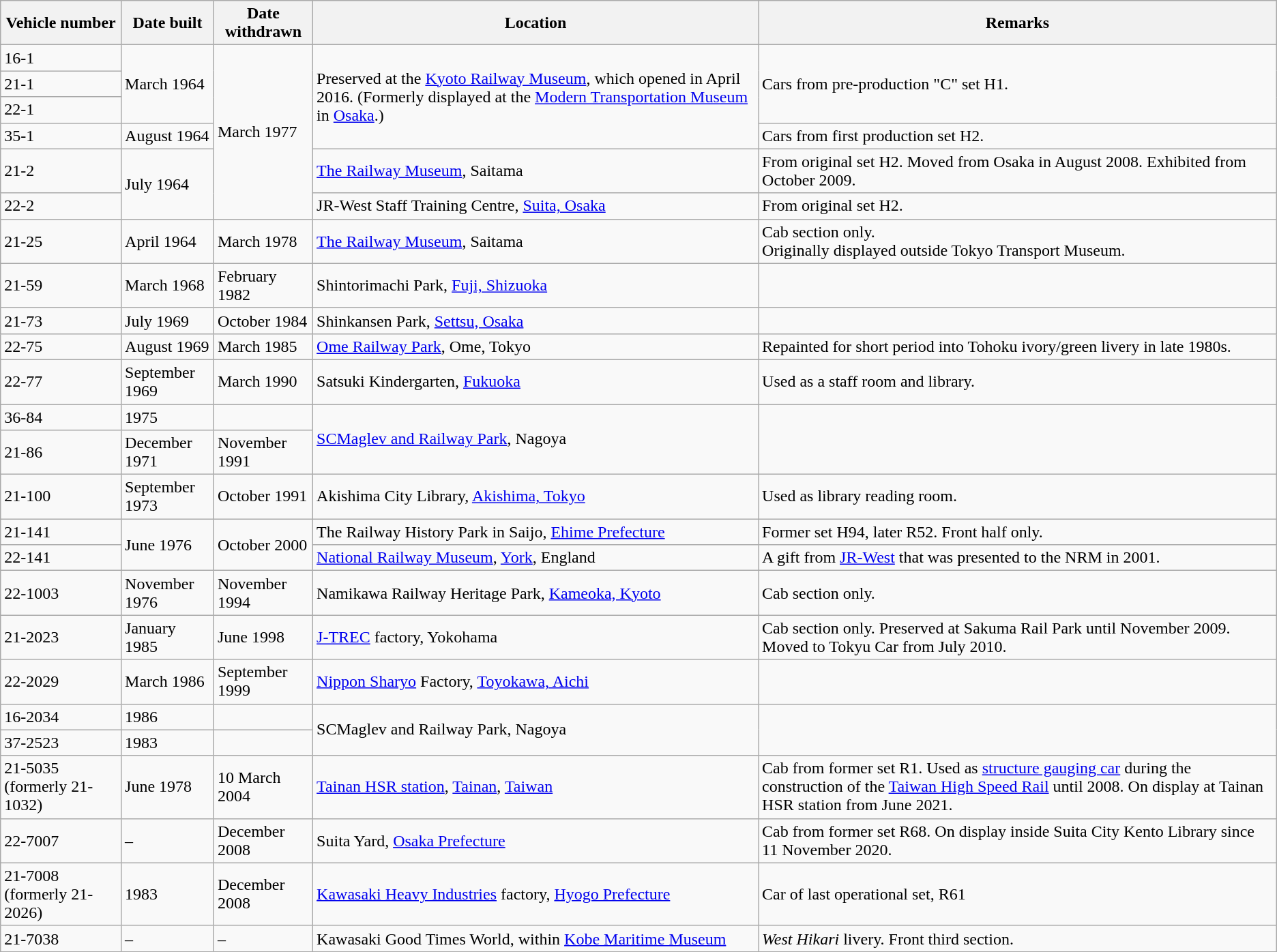<table class="wikitable sortable">
<tr>
<th>Vehicle number</th>
<th>Date built</th>
<th>Date withdrawn</th>
<th>Location</th>
<th>Remarks</th>
</tr>
<tr>
<td>16-1</td>
<td rowspan="3">March 1964</td>
<td rowspan="6">March 1977</td>
<td rowspan="4">Preserved at the <a href='#'>Kyoto Railway Museum</a>, which opened in April 2016. (Formerly displayed at the <a href='#'>Modern Transportation Museum</a> in <a href='#'>Osaka</a>.)</td>
<td rowspan="3">Cars from pre-production "C" set H1.</td>
</tr>
<tr>
<td>21-1</td>
</tr>
<tr>
<td>22-1</td>
</tr>
<tr>
<td>35-1</td>
<td>August 1964</td>
<td>Cars from first production set H2.</td>
</tr>
<tr>
<td>21-2</td>
<td rowspan="2">July 1964</td>
<td><a href='#'>The Railway Museum</a>, Saitama</td>
<td>From original set H2. Moved from Osaka in August 2008. Exhibited from October 2009.</td>
</tr>
<tr>
<td>22-2</td>
<td>JR-West Staff Training Centre, <a href='#'>Suita, Osaka</a></td>
<td>From original set H2.</td>
</tr>
<tr>
<td>21-25</td>
<td>April 1964</td>
<td>March 1978</td>
<td><a href='#'>The Railway Museum</a>, Saitama</td>
<td>Cab section only.<br>Originally displayed outside Tokyo Transport Museum.</td>
</tr>
<tr>
<td>21-59</td>
<td>March 1968</td>
<td>February 1982</td>
<td>Shintorimachi Park, <a href='#'>Fuji, Shizuoka</a></td>
<td> </td>
</tr>
<tr>
<td>21-73</td>
<td>July 1969</td>
<td>October 1984</td>
<td>Shinkansen Park, <a href='#'>Settsu, Osaka</a></td>
<td></td>
</tr>
<tr>
<td>22-75</td>
<td>August 1969</td>
<td>March 1985</td>
<td><a href='#'>Ome Railway Park</a>, Ome, Tokyo</td>
<td>Repainted for short period into Tohoku ivory/green livery in late 1980s.</td>
</tr>
<tr>
<td>22-77</td>
<td>September 1969</td>
<td>March 1990</td>
<td>Satsuki Kindergarten, <a href='#'>Fukuoka</a></td>
<td>Used as a staff room and library.</td>
</tr>
<tr>
<td>36-84</td>
<td>1975</td>
<td> </td>
<td rowspan="2"><a href='#'>SCMaglev and Railway Park</a>, Nagoya</td>
<td rowspan="2"></td>
</tr>
<tr>
<td>21-86</td>
<td>December 1971</td>
<td>November 1991</td>
</tr>
<tr>
<td>21-100</td>
<td>September 1973</td>
<td>October 1991</td>
<td>Akishima City Library, <a href='#'>Akishima, Tokyo</a></td>
<td>Used as library reading room.</td>
</tr>
<tr>
<td>21-141</td>
<td rowspan="2">June 1976</td>
<td rowspan="2">October 2000</td>
<td>The Railway History Park in Saijo, <a href='#'>Ehime Prefecture</a></td>
<td>Former set H94, later R52. Front half only.</td>
</tr>
<tr>
<td>22-141</td>
<td><a href='#'>National Railway Museum</a>, <a href='#'>York</a>, England</td>
<td>A gift from <a href='#'>JR-West</a>  that was presented to the NRM in 2001.</td>
</tr>
<tr>
<td>22-1003</td>
<td>November 1976</td>
<td>November 1994</td>
<td>Namikawa Railway Heritage Park, <a href='#'>Kameoka, Kyoto</a></td>
<td>Cab section only.</td>
</tr>
<tr>
<td>21-2023</td>
<td>January 1985</td>
<td>June 1998</td>
<td><a href='#'>J-TREC</a> factory, Yokohama</td>
<td>Cab section only. Preserved at Sakuma Rail Park until November 2009. Moved to Tokyu Car from July 2010.</td>
</tr>
<tr>
<td>22-2029</td>
<td>March 1986</td>
<td>September 1999</td>
<td><a href='#'>Nippon Sharyo</a> Factory, <a href='#'>Toyokawa, Aichi</a></td>
<td></td>
</tr>
<tr>
<td>16-2034</td>
<td>1986</td>
<td> </td>
<td rowspan="2">SCMaglev and Railway Park, Nagoya</td>
<td rowspan="2"></td>
</tr>
<tr>
<td>37-2523</td>
<td>1983</td>
<td> </td>
</tr>
<tr>
<td>21-5035 (formerly 21-1032)</td>
<td>June 1978</td>
<td>10 March 2004</td>
<td><a href='#'>Tainan HSR station</a>, <a href='#'>Tainan</a>, <a href='#'>Taiwan</a></td>
<td>Cab from former set R1. Used as <a href='#'>structure gauging car</a> during the construction of the <a href='#'>Taiwan High Speed Rail</a> until 2008. On display at Tainan HSR station from June 2021.</td>
</tr>
<tr>
<td>22-7007</td>
<td>–</td>
<td>December 2008</td>
<td>Suita Yard, <a href='#'>Osaka Prefecture</a></td>
<td>Cab from former set R68. On display inside Suita City Kento Library since 11 November 2020.</td>
</tr>
<tr>
<td>21-7008 (formerly 21-2026)</td>
<td>1983</td>
<td>December 2008</td>
<td><a href='#'>Kawasaki Heavy Industries</a> factory, <a href='#'>Hyogo Prefecture</a></td>
<td>Car of last operational set, R61</td>
</tr>
<tr>
<td>21-7038</td>
<td>–</td>
<td>–</td>
<td>Kawasaki Good Times World, within <a href='#'>Kobe Maritime Museum</a></td>
<td><em>West Hikari</em> livery. Front third section.</td>
</tr>
</table>
